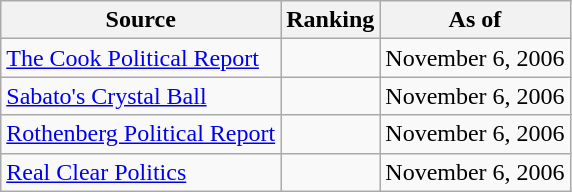<table class="wikitable" style="text-align:center">
<tr>
<th>Source</th>
<th>Ranking</th>
<th>As of</th>
</tr>
<tr>
<td align=left><a href='#'>The Cook Political Report</a></td>
<td></td>
<td>November 6, 2006</td>
</tr>
<tr>
<td align=left><a href='#'>Sabato's Crystal Ball</a></td>
<td></td>
<td>November 6, 2006</td>
</tr>
<tr>
<td align=left><a href='#'>Rothenberg Political Report</a></td>
<td></td>
<td>November 6, 2006</td>
</tr>
<tr>
<td align=left><a href='#'>Real Clear Politics</a></td>
<td></td>
<td>November 6, 2006</td>
</tr>
</table>
